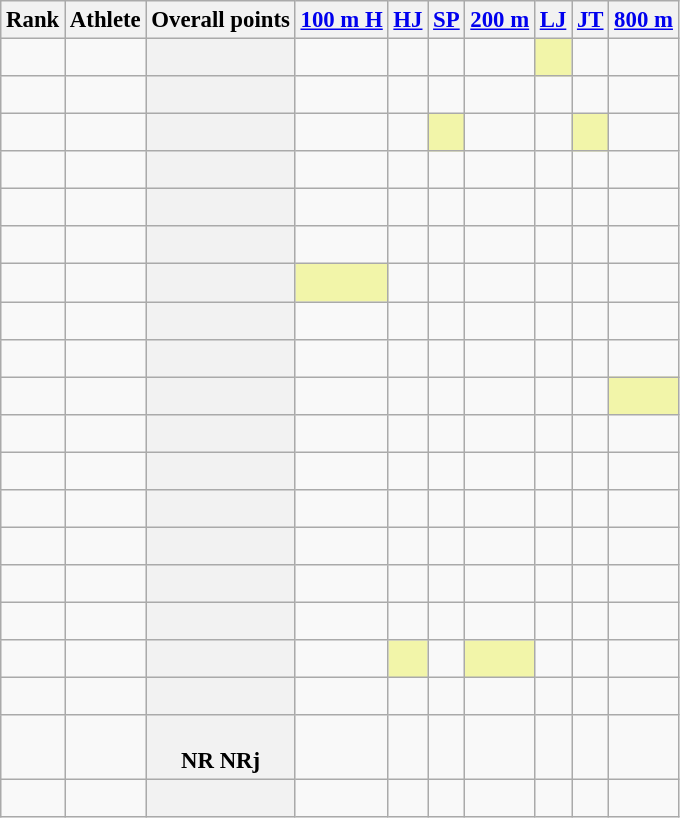<table class="wikitable sortable" style="font-size:95%;">
<tr>
<th>Rank</th>
<th>Athlete</th>
<th>Overall points</th>
<th><a href='#'>100 m H</a></th>
<th><a href='#'>HJ</a></th>
<th><a href='#'>SP</a></th>
<th><a href='#'>200 m</a></th>
<th><a href='#'>LJ</a></th>
<th><a href='#'>JT</a></th>
<th><a href='#'>800 m</a></th>
</tr>
<tr>
<td align=center></td>
<td align=left> <br></td>
<th></th>
<td></td>
<td></td>
<td></td>
<td></td>
<td bgcolor=#F2F5A9></td>
<td></td>
<td></td>
</tr>
<tr>
<td align=center></td>
<td align=left> <br></td>
<th></th>
<td></td>
<td></td>
<td></td>
<td></td>
<td></td>
<td></td>
<td></td>
</tr>
<tr>
<td align=center></td>
<td align=left> <br></td>
<th></th>
<td></td>
<td></td>
<td bgcolor=#F2F5A9></td>
<td></td>
<td></td>
<td bgcolor=#F2F5A9></td>
<td></td>
</tr>
<tr>
<td align=center></td>
<td align=left> <br></td>
<th></th>
<td></td>
<td></td>
<td></td>
<td></td>
<td></td>
<td></td>
<td></td>
</tr>
<tr>
<td align=center></td>
<td align=left> <br></td>
<th></th>
<td></td>
<td></td>
<td></td>
<td></td>
<td></td>
<td></td>
<td></td>
</tr>
<tr>
<td align=center></td>
<td align=left> <br></td>
<th></th>
<td></td>
<td></td>
<td></td>
<td></td>
<td></td>
<td></td>
<td></td>
</tr>
<tr>
<td align=center></td>
<td align=left> <br></td>
<th></th>
<td bgcolor=#F2F5A9></td>
<td></td>
<td></td>
<td></td>
<td></td>
<td></td>
<td></td>
</tr>
<tr>
<td align=center></td>
<td align=left> <br></td>
<th></th>
<td></td>
<td></td>
<td></td>
<td></td>
<td></td>
<td></td>
<td></td>
</tr>
<tr>
<td align=center></td>
<td align=left> <br></td>
<th></th>
<td></td>
<td></td>
<td></td>
<td></td>
<td></td>
<td></td>
<td></td>
</tr>
<tr>
<td align=center></td>
<td align=left> <br></td>
<th></th>
<td></td>
<td></td>
<td></td>
<td></td>
<td></td>
<td></td>
<td bgcolor=#F2F5A9></td>
</tr>
<tr>
<td align=center></td>
<td align=left> <br></td>
<th></th>
<td></td>
<td></td>
<td></td>
<td></td>
<td></td>
<td></td>
<td></td>
</tr>
<tr>
<td align=center></td>
<td align=left> <br></td>
<th></th>
<td></td>
<td></td>
<td></td>
<td></td>
<td></td>
<td></td>
<td></td>
</tr>
<tr>
<td align=center></td>
<td align=left> <br></td>
<th></th>
<td></td>
<td></td>
<td></td>
<td></td>
<td></td>
<td></td>
<td></td>
</tr>
<tr>
<td align=center></td>
<td align=left> <br></td>
<th></th>
<td></td>
<td></td>
<td></td>
<td></td>
<td></td>
<td></td>
<td></td>
</tr>
<tr>
<td align=center></td>
<td align=left> <br></td>
<th></th>
<td></td>
<td></td>
<td></td>
<td></td>
<td></td>
<td></td>
<td></td>
</tr>
<tr>
<td align=center></td>
<td align=left> <br></td>
<th></th>
<td></td>
<td></td>
<td></td>
<td></td>
<td></td>
<td></td>
<td></td>
</tr>
<tr>
<td align=center></td>
<td align=left> <br></td>
<th></th>
<td></td>
<td bgcolor=#F2F5A9></td>
<td></td>
<td bgcolor=#F2F5A9></td>
<td></td>
<td></td>
<td></td>
</tr>
<tr>
<td align=center></td>
<td align=left> <br></td>
<th></th>
<td></td>
<td></td>
<td></td>
<td></td>
<td></td>
<td></td>
<td></td>
</tr>
<tr>
<td align=center></td>
<td align=left> <br></td>
<th><br>NR NRj</th>
<td></td>
<td></td>
<td></td>
<td></td>
<td></td>
<td></td>
<td></td>
</tr>
<tr>
<td align=center></td>
<td align=left> <br></td>
<th></th>
<td></td>
<td></td>
<td></td>
<td></td>
<td></td>
<td></td>
<td></td>
</tr>
</table>
